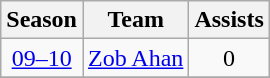<table class="wikitable" style="text-align: center;">
<tr>
<th>Season</th>
<th>Team</th>
<th>Assists</th>
</tr>
<tr>
<td><a href='#'>09–10</a></td>
<td align="left"><a href='#'>Zob Ahan</a></td>
<td>0</td>
</tr>
<tr>
</tr>
</table>
